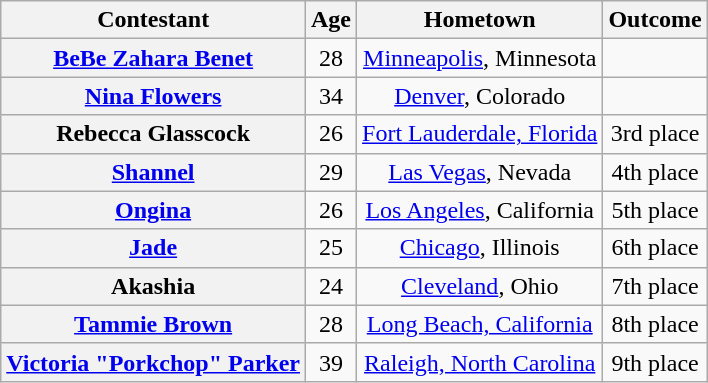<table class="wikitable sortable" style="text-align:center">
<tr>
<th scope="col">Contestant</th>
<th scope="col">Age</th>
<th scope="col">Hometown</th>
<th scope="col">Outcome</th>
</tr>
<tr>
<th scope="row"><a href='#'>BeBe Zahara Benet</a></th>
<td>28</td>
<td><a href='#'>Minneapolis</a>, Minnesota</td>
<td></td>
</tr>
<tr>
<th scope="row"><a href='#'>Nina Flowers</a></th>
<td>34</td>
<td><a href='#'>Denver</a>, Colorado</td>
<td nowrap></td>
</tr>
<tr>
<th scope="row">Rebecca Glasscock</th>
<td>26</td>
<td nowrap><a href='#'>Fort Lauderdale, Florida</a></td>
<td>3rd place</td>
</tr>
<tr>
<th scope="row"><a href='#'>Shannel</a></th>
<td>29</td>
<td><a href='#'>Las Vegas</a>, Nevada</td>
<td>4th place</td>
</tr>
<tr>
<th scope="row"><a href='#'>Ongina</a></th>
<td>26</td>
<td><a href='#'>Los Angeles</a>, California</td>
<td>5th place</td>
</tr>
<tr>
<th scope="row"><a href='#'>Jade</a></th>
<td>25</td>
<td><a href='#'>Chicago</a>, Illinois</td>
<td>6th place</td>
</tr>
<tr>
<th scope="row">Akashia</th>
<td>24</td>
<td><a href='#'>Cleveland</a>, Ohio</td>
<td>7th place</td>
</tr>
<tr>
<th scope="row"><a href='#'>Tammie Brown</a></th>
<td>28</td>
<td><a href='#'>Long Beach, California</a></td>
<td>8th place</td>
</tr>
<tr>
<th scope="row" nowrap><a href='#'>Victoria "Porkchop" Parker</a></th>
<td>39</td>
<td><a href='#'>Raleigh, North Carolina</a></td>
<td>9th place</td>
</tr>
</table>
